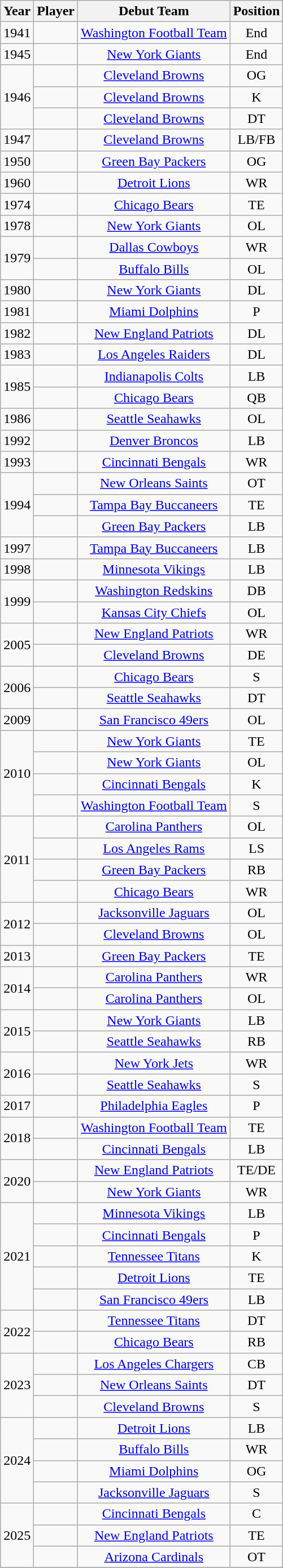<table class="wikitable sortable" style="text-align: center;">
<tr>
<th>Year</th>
<th>Player</th>
<th>Debut Team</th>
<th>Position</th>
</tr>
<tr>
<td>1941</td>
<td></td>
<td><a href='#'>Washington Football Team</a></td>
<td>End</td>
</tr>
<tr>
<td>1945</td>
<td></td>
<td><a href='#'>New York Giants</a></td>
<td>End</td>
</tr>
<tr>
<td rowspan="3">1946</td>
<td></td>
<td><a href='#'>Cleveland Browns</a></td>
<td>OG</td>
</tr>
<tr>
<td></td>
<td><a href='#'>Cleveland Browns</a></td>
<td>K</td>
</tr>
<tr>
<td></td>
<td><a href='#'>Cleveland Browns</a></td>
<td>DT</td>
</tr>
<tr>
<td>1947</td>
<td></td>
<td><a href='#'>Cleveland Browns</a></td>
<td>LB/FB</td>
</tr>
<tr>
<td>1950</td>
<td></td>
<td><a href='#'>Green Bay Packers</a></td>
<td>OG</td>
</tr>
<tr>
<td>1960</td>
<td></td>
<td><a href='#'>Detroit Lions</a></td>
<td>WR</td>
</tr>
<tr>
<td>1974</td>
<td></td>
<td><a href='#'>Chicago Bears</a></td>
<td>TE</td>
</tr>
<tr>
<td>1978</td>
<td></td>
<td><a href='#'>New York Giants</a></td>
<td>OL</td>
</tr>
<tr>
<td rowspan="2">1979</td>
<td></td>
<td><a href='#'>Dallas Cowboys</a></td>
<td>WR</td>
</tr>
<tr>
<td></td>
<td><a href='#'>Buffalo Bills</a></td>
<td>OL</td>
</tr>
<tr>
<td>1980</td>
<td></td>
<td><a href='#'>New York Giants</a></td>
<td>DL</td>
</tr>
<tr>
<td>1981</td>
<td></td>
<td><a href='#'>Miami Dolphins</a></td>
<td>P</td>
</tr>
<tr>
<td>1982</td>
<td></td>
<td><a href='#'>New England Patriots</a></td>
<td>DL</td>
</tr>
<tr>
<td>1983</td>
<td></td>
<td><a href='#'>Los Angeles Raiders</a></td>
<td>DL</td>
</tr>
<tr>
<td rowspan="2">1985</td>
<td></td>
<td><a href='#'>Indianapolis Colts</a></td>
<td>LB</td>
</tr>
<tr>
<td></td>
<td><a href='#'>Chicago Bears</a></td>
<td>QB</td>
</tr>
<tr>
<td>1986</td>
<td></td>
<td><a href='#'>Seattle Seahawks</a></td>
<td>OL</td>
</tr>
<tr>
<td>1992</td>
<td></td>
<td><a href='#'>Denver Broncos</a></td>
<td>LB</td>
</tr>
<tr>
<td>1993</td>
<td></td>
<td><a href='#'>Cincinnati Bengals</a></td>
<td>WR</td>
</tr>
<tr>
<td rowspan="3">1994</td>
<td></td>
<td><a href='#'>New Orleans Saints</a></td>
<td>OT</td>
</tr>
<tr>
<td></td>
<td><a href='#'>Tampa Bay Buccaneers</a></td>
<td>TE</td>
</tr>
<tr>
<td></td>
<td><a href='#'>Green Bay Packers</a></td>
<td>LB</td>
</tr>
<tr>
<td>1997</td>
<td></td>
<td><a href='#'>Tampa Bay Buccaneers</a></td>
<td>LB</td>
</tr>
<tr>
<td>1998</td>
<td></td>
<td><a href='#'>Minnesota Vikings</a></td>
<td>LB</td>
</tr>
<tr>
<td rowspan="2">1999</td>
<td></td>
<td><a href='#'>Washington Redskins</a></td>
<td>DB</td>
</tr>
<tr>
<td></td>
<td><a href='#'>Kansas City Chiefs</a></td>
<td>OL</td>
</tr>
<tr>
<td rowspan="2">2005</td>
<td></td>
<td><a href='#'>New England Patriots</a></td>
<td>WR</td>
</tr>
<tr>
<td></td>
<td><a href='#'>Cleveland Browns</a></td>
<td>DE</td>
</tr>
<tr>
<td rowspan="2">2006</td>
<td></td>
<td><a href='#'>Chicago Bears</a></td>
<td>S</td>
</tr>
<tr>
<td></td>
<td><a href='#'>Seattle Seahawks</a></td>
<td>DT</td>
</tr>
<tr>
<td>2009</td>
<td></td>
<td><a href='#'>San Francisco 49ers</a></td>
<td>OL</td>
</tr>
<tr>
<td rowspan="4">2010</td>
<td></td>
<td><a href='#'>New York Giants</a></td>
<td>TE</td>
</tr>
<tr>
<td></td>
<td><a href='#'>New York Giants</a></td>
<td>OL</td>
</tr>
<tr>
<td></td>
<td><a href='#'>Cincinnati Bengals</a></td>
<td>K</td>
</tr>
<tr>
<td></td>
<td><a href='#'>Washington Football Team</a></td>
<td>S</td>
</tr>
<tr>
<td rowspan="4">2011</td>
<td></td>
<td><a href='#'>Carolina Panthers</a></td>
<td>OL</td>
</tr>
<tr>
<td></td>
<td><a href='#'>Los Angeles Rams</a></td>
<td>LS</td>
</tr>
<tr>
<td></td>
<td><a href='#'>Green Bay Packers</a></td>
<td>RB</td>
</tr>
<tr>
<td></td>
<td><a href='#'>Chicago Bears</a></td>
<td>WR</td>
</tr>
<tr>
<td rowspan="2">2012</td>
<td></td>
<td><a href='#'>Jacksonville Jaguars</a></td>
<td>OL</td>
</tr>
<tr>
<td></td>
<td><a href='#'>Cleveland Browns</a></td>
<td>OL</td>
</tr>
<tr>
<td>2013</td>
<td></td>
<td><a href='#'>Green Bay Packers</a></td>
<td>TE</td>
</tr>
<tr>
<td rowspan="2">2014</td>
<td></td>
<td><a href='#'>Carolina Panthers</a></td>
<td>WR</td>
</tr>
<tr>
<td></td>
<td><a href='#'>Carolina Panthers</a></td>
<td>OL</td>
</tr>
<tr>
<td rowspan="2">2015</td>
<td></td>
<td><a href='#'>New York Giants</a></td>
<td>LB</td>
</tr>
<tr>
<td></td>
<td><a href='#'>Seattle Seahawks</a></td>
<td>RB</td>
</tr>
<tr>
<td rowspan="2">2016</td>
<td></td>
<td><a href='#'>New York Jets</a></td>
<td>WR</td>
</tr>
<tr>
<td></td>
<td><a href='#'>Seattle Seahawks</a></td>
<td>S</td>
</tr>
<tr>
<td>2017</td>
<td></td>
<td><a href='#'>Philadelphia Eagles</a></td>
<td>P</td>
</tr>
<tr>
<td rowspan="2">2018</td>
<td></td>
<td><a href='#'>Washington Football Team</a></td>
<td>TE</td>
</tr>
<tr>
<td></td>
<td><a href='#'>Cincinnati Bengals</a></td>
<td>LB</td>
</tr>
<tr>
<td rowspan="2">2020</td>
<td></td>
<td><a href='#'>New England Patriots</a></td>
<td>TE/DE</td>
</tr>
<tr>
<td></td>
<td><a href='#'>New York Giants</a></td>
<td>WR</td>
</tr>
<tr>
<td rowspan="5">2021</td>
<td></td>
<td><a href='#'>Minnesota Vikings</a></td>
<td>LB</td>
</tr>
<tr>
<td></td>
<td><a href='#'>Cincinnati Bengals</a></td>
<td>P</td>
</tr>
<tr>
<td></td>
<td><a href='#'>Tennessee Titans</a></td>
<td>K</td>
</tr>
<tr>
<td></td>
<td><a href='#'>Detroit Lions</a></td>
<td>TE</td>
</tr>
<tr>
<td></td>
<td><a href='#'>San Francisco 49ers</a></td>
<td>LB</td>
</tr>
<tr>
<td rowspan="2">2022</td>
<td></td>
<td><a href='#'>Tennessee Titans</a></td>
<td>DT</td>
</tr>
<tr>
<td></td>
<td><a href='#'>Chicago Bears</a></td>
<td>RB</td>
</tr>
<tr>
<td rowspan="3">2023</td>
<td></td>
<td><a href='#'>Los Angeles Chargers</a></td>
<td>CB</td>
</tr>
<tr>
<td></td>
<td><a href='#'>New Orleans Saints</a></td>
<td>DT</td>
</tr>
<tr>
<td></td>
<td><a href='#'>Cleveland Browns</a></td>
<td>S</td>
</tr>
<tr>
<td rowspan="4">2024</td>
<td></td>
<td><a href='#'>Detroit Lions</a></td>
<td>LB</td>
</tr>
<tr>
<td></td>
<td><a href='#'>Buffalo Bills</a></td>
<td>WR</td>
</tr>
<tr>
<td></td>
<td><a href='#'>Miami Dolphins</a></td>
<td>OG</td>
</tr>
<tr>
<td></td>
<td><a href='#'>Jacksonville Jaguars</a></td>
<td>S</td>
</tr>
<tr>
<td rowspan="3">2025</td>
<td></td>
<td><a href='#'>Cincinnati Bengals</a></td>
<td>C</td>
</tr>
<tr>
<td></td>
<td><a href='#'>New England Patriots</a></td>
<td>TE</td>
</tr>
<tr>
<td></td>
<td><a href='#'>Arizona Cardinals</a></td>
<td>OT</td>
</tr>
<tr>
</tr>
</table>
